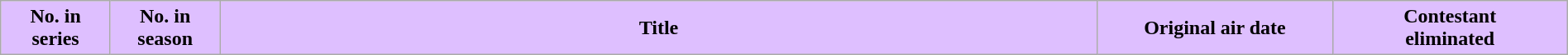<table class="wikitable plainrowheaders" style="width:100%; margin:auto; background:#fff;">
<tr>
<th scope="col" style="background:#debfff; color:#000; text-align:center;" width=7%>No. in<br>series</th>
<th scope="col" style="background:#debfff; color:#000; text-align:center;" width=7%>No. in<br>season</th>
<th scope="col" style="background:#debfff; color:#000; text-align:center;" width=56%>Title</th>
<th scope="col" style="background:#debfff; color:#000; text-align:center;" width=15%>Original air date</th>
<th scope="col" style="background:#debfff; color:#000; text-align:center;" width=15%>Contestant<br>eliminated<br>










</th>
</tr>
</table>
